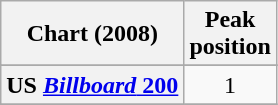<table class="wikitable sortable plainrowheaders">
<tr>
<th>Chart (2008)</th>
<th>Peak<br>position</th>
</tr>
<tr>
</tr>
<tr>
</tr>
<tr>
</tr>
<tr>
</tr>
<tr>
</tr>
<tr>
</tr>
<tr>
</tr>
<tr>
</tr>
<tr>
</tr>
<tr>
</tr>
<tr>
</tr>
<tr>
</tr>
<tr>
</tr>
<tr>
<th scope="row">US <a href='#'><em>Billboard</em> 200</a></th>
<td style="text-align:center;">1</td>
</tr>
<tr>
</tr>
</table>
